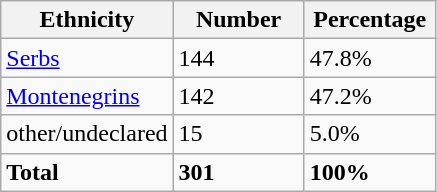<table class="wikitable">
<tr>
<th width="100px">Ethnicity</th>
<th width="80px">Number</th>
<th width="80px">Percentage</th>
</tr>
<tr>
<td><a href='#'>Serbs</a></td>
<td>144</td>
<td>47.8%</td>
</tr>
<tr>
<td><a href='#'>Montenegrins</a></td>
<td>142</td>
<td>47.2%</td>
</tr>
<tr>
<td>other/undeclared</td>
<td>15</td>
<td>5.0%</td>
</tr>
<tr>
<td><strong>Total</strong></td>
<td><strong>301</strong></td>
<td><strong>100%</strong></td>
</tr>
</table>
